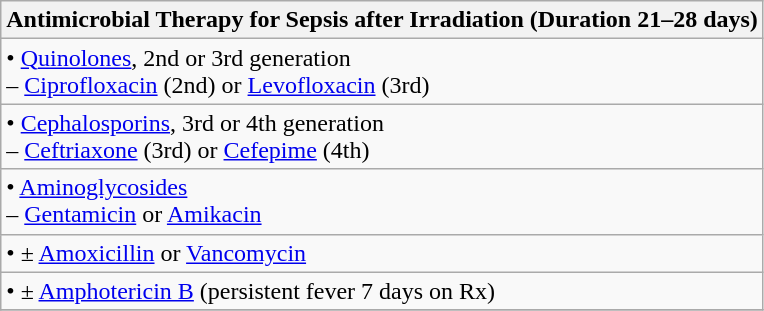<table class="wikitable">
<tr>
<th>Antimicrobial Therapy for Sepsis after Irradiation (Duration 21–28 days)</th>
</tr>
<tr>
<td>•	<a href='#'>Quinolones</a>, 2nd or 3rd generation<br>–	<a href='#'>Ciprofloxacin</a> (2nd) or <a href='#'>Levofloxacin</a> (3rd)</td>
</tr>
<tr>
<td>•	<a href='#'>Cephalosporins</a>, 3rd or 4th generation<br>–	<a href='#'>Ceftriaxone</a> (3rd) or <a href='#'>Cefepime</a> (4th)</td>
</tr>
<tr>
<td>•	<a href='#'>Aminoglycosides</a><br>–	<a href='#'>Gentamicin</a> or <a href='#'>Amikacin</a></td>
</tr>
<tr>
<td>•	± <a href='#'>Amoxicillin</a> or <a href='#'>Vancomycin</a></td>
</tr>
<tr>
<td>•	± <a href='#'>Amphotericin B</a> (persistent fever 7 days on Rx)</td>
</tr>
<tr>
</tr>
</table>
